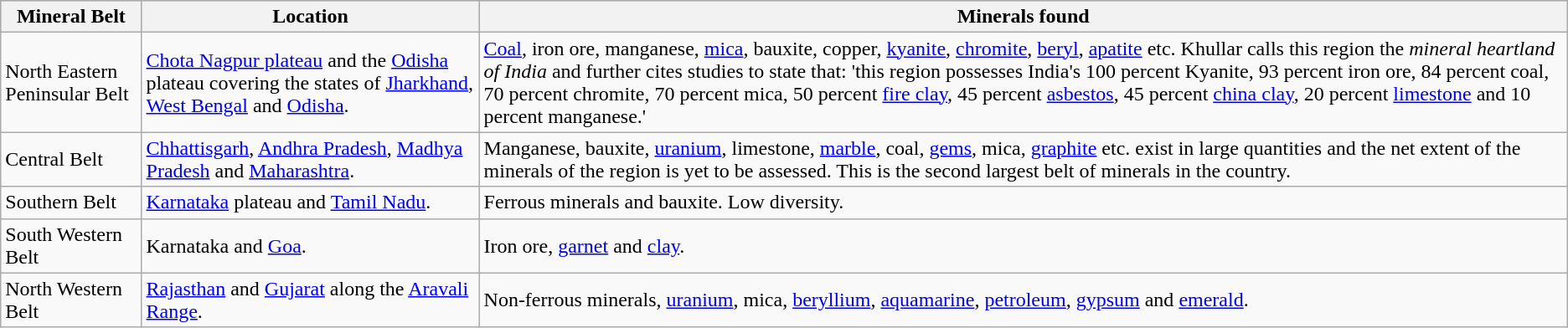<table class="wikitable">
<tr style="background:#ccc; text-align:center;">
<th>Mineral Belt</th>
<th>Location</th>
<th>Minerals found</th>
</tr>
<tr>
<td>North Eastern Peninsular Belt</td>
<td><a href='#'>Chota Nagpur plateau</a> and the <a href='#'>Odisha</a> plateau covering the states of <a href='#'>Jharkhand</a>, <a href='#'>West Bengal</a> and <a href='#'>Odisha</a>.</td>
<td><a href='#'>Coal</a>, iron ore, manganese, <a href='#'>mica</a>, bauxite, copper, <a href='#'>kyanite</a>, <a href='#'>chromite</a>, <a href='#'>beryl</a>, <a href='#'>apatite</a> etc. Khullar calls this region the <em>mineral heartland of India</em> and further cites studies to state that: 'this region possesses India's 100 percent Kyanite, 93 percent iron ore, 84 percent coal, 70 percent chromite, 70 percent mica, 50 percent <a href='#'>fire clay</a>, 45 percent <a href='#'>asbestos</a>, 45 percent <a href='#'>china clay</a>, 20 percent <a href='#'>limestone</a> and 10 percent manganese.'</td>
</tr>
<tr>
<td>Central Belt</td>
<td><a href='#'>Chhattisgarh</a>, <a href='#'>Andhra Pradesh</a>, <a href='#'>Madhya Pradesh</a> and <a href='#'>Maharashtra</a>.</td>
<td>Manganese, bauxite, <a href='#'>uranium</a>, limestone, <a href='#'>marble</a>, coal, <a href='#'>gems</a>, mica, <a href='#'>graphite</a> etc. exist in large quantities and the net extent of the minerals of the region is yet to be assessed. This is the second largest belt of minerals in the country.</td>
</tr>
<tr>
<td>Southern Belt</td>
<td><a href='#'>Karnataka</a> plateau and <a href='#'>Tamil Nadu</a>.</td>
<td>Ferrous minerals and bauxite. Low diversity.</td>
</tr>
<tr>
<td>South Western Belt</td>
<td>Karnataka and <a href='#'>Goa</a>.</td>
<td>Iron ore, <a href='#'>garnet</a> and <a href='#'>clay</a>.</td>
</tr>
<tr>
<td>North Western Belt</td>
<td><a href='#'>Rajasthan</a> and <a href='#'>Gujarat</a> along the <a href='#'>Aravali Range</a>.</td>
<td>Non-ferrous minerals, <a href='#'>uranium</a>, mica, <a href='#'>beryllium</a>, <a href='#'>aquamarine</a>, <a href='#'>petroleum</a>, <a href='#'>gypsum</a> and <a href='#'>emerald</a>.</td>
</tr>
</table>
